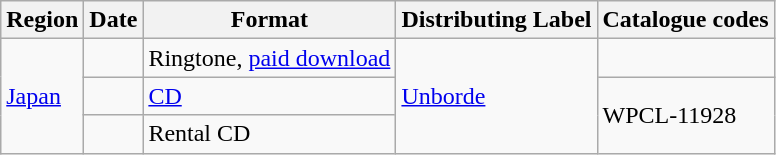<table class="wikitable">
<tr>
<th>Region</th>
<th>Date</th>
<th>Format</th>
<th>Distributing Label</th>
<th>Catalogue codes</th>
</tr>
<tr>
<td rowspan=3><a href='#'>Japan</a></td>
<td></td>
<td>Ringtone, <a href='#'>paid download</a></td>
<td rowspan=3><a href='#'>Unborde</a></td>
<td></td>
</tr>
<tr>
<td></td>
<td><a href='#'>CD</a></td>
<td rowspan=2>WPCL-11928</td>
</tr>
<tr>
<td></td>
<td>Rental CD</td>
</tr>
</table>
